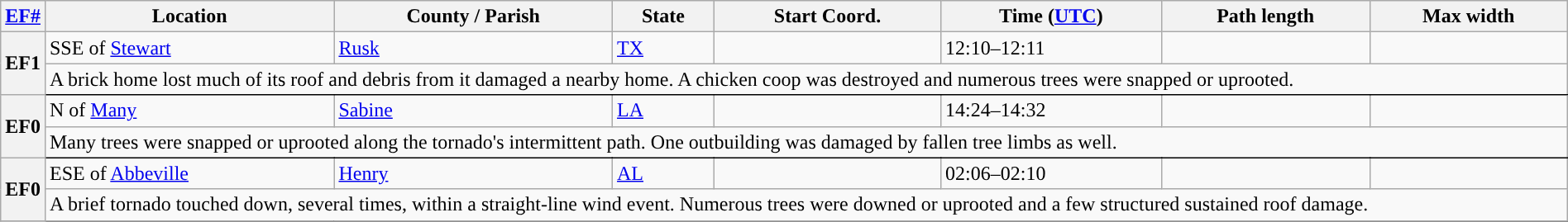<table class="wikitable sortable" style="width:100%;">
<tr>
<th scope="col" width="2%" align="center"><a href='#'>EF#</a></th>
<th scope="col" align="center" class="unsortable">Location</th>
<th scope="col" align="center" class="unsortable">County / Parish</th>
<th scope="col" align="center">State</th>
<th scope="col" align="center">Start Coord.</th>
<th scope="col" align="center">Time (<a href='#'>UTC</a>)</th>
<th scope="col" align="center">Path length</th>
<th scope="col" align="center">Max width</th>
</tr>
<tr>
<th scope="row" rowspan="2" style="background-color:#">EF1</th>
<td>SSE of <a href='#'>Stewart</a></td>
<td><a href='#'>Rusk</a></td>
<td><a href='#'>TX</a></td>
<td></td>
<td>12:10–12:11</td>
<td></td>
<td></td>
</tr>
<tr class="expand-child">
<td colspan="8" style=" border-bottom: 1px solid black;">A brick home lost much of its roof and debris from it damaged a nearby home. A chicken coop was destroyed and numerous trees were snapped or uprooted.</td>
</tr>
<tr>
<th scope="row" rowspan="2" style="background-color:#">EF0</th>
<td>N of <a href='#'>Many</a></td>
<td><a href='#'>Sabine</a></td>
<td><a href='#'>LA</a></td>
<td></td>
<td>14:24–14:32</td>
<td></td>
<td></td>
</tr>
<tr class="expand-child">
<td colspan="8" style=" border-bottom: 1px solid black;">Many trees were snapped or uprooted along the tornado's intermittent path. One outbuilding was damaged by fallen tree limbs as well.</td>
</tr>
<tr>
<th scope="row" rowspan="2" style="background-color:#">EF0</th>
<td>ESE of <a href='#'>Abbeville</a></td>
<td><a href='#'>Henry</a></td>
<td><a href='#'>AL</a></td>
<td></td>
<td>02:06–02:10</td>
<td></td>
<td></td>
</tr>
<tr class="expand-child">
<td colspan="8" style=" border-bottom: 1px solid black;">A brief tornado touched down, several times, within a straight-line wind event. Numerous trees were downed or uprooted and a few structured sustained roof damage.</td>
</tr>
<tr>
</tr>
</table>
